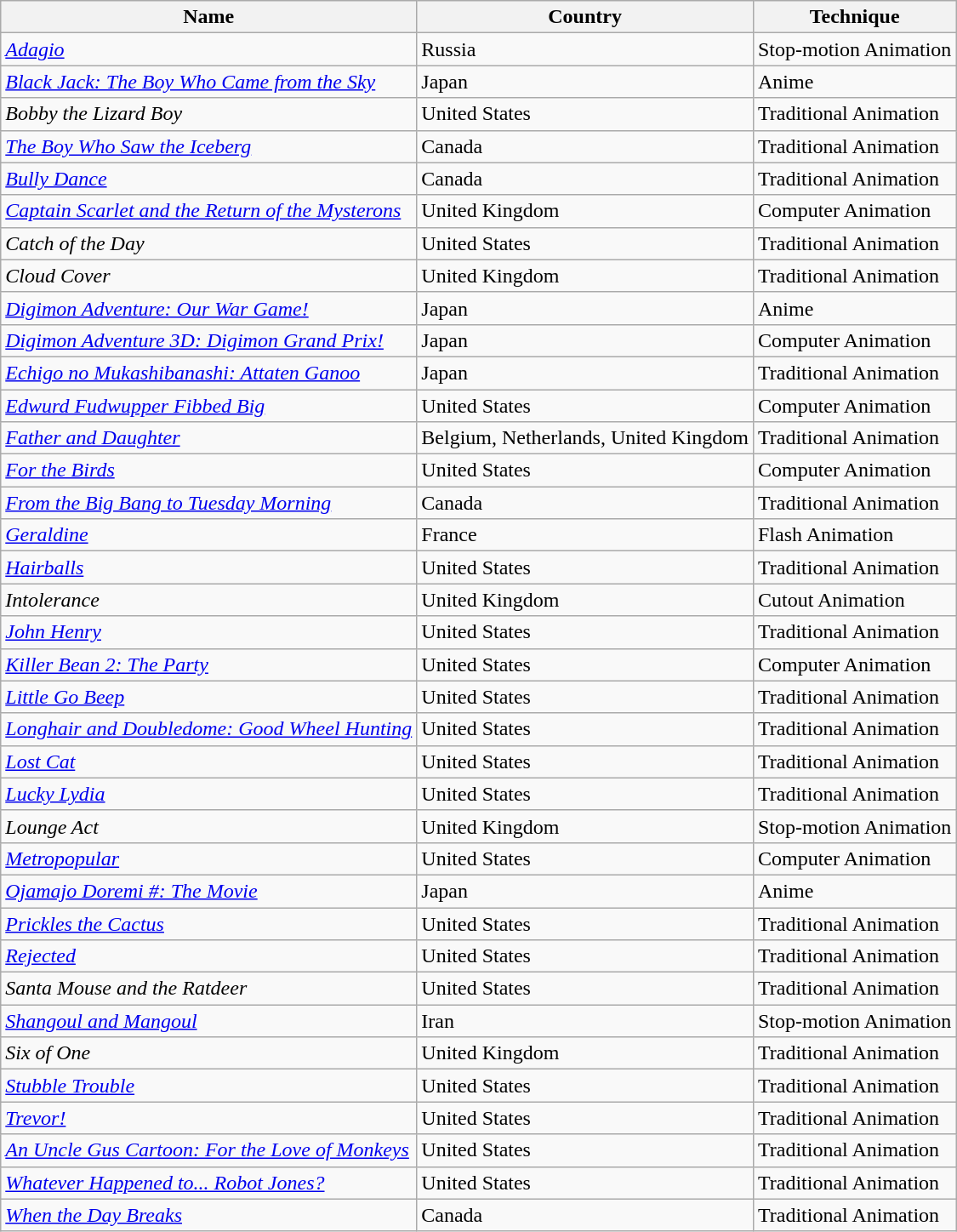<table class="wikitable sortable">
<tr>
<th>Name</th>
<th>Country</th>
<th>Technique</th>
</tr>
<tr>
<td><em><a href='#'>Adagio</a></em></td>
<td>Russia</td>
<td>Stop-motion Animation</td>
</tr>
<tr>
<td><em><a href='#'>Black Jack: The Boy Who Came from the Sky</a></em></td>
<td>Japan</td>
<td>Anime</td>
</tr>
<tr>
<td><em>Bobby the Lizard Boy</em></td>
<td>United States</td>
<td>Traditional Animation</td>
</tr>
<tr>
<td><em><a href='#'>The Boy Who Saw the Iceberg</a></em></td>
<td>Canada</td>
<td>Traditional Animation</td>
</tr>
<tr>
<td><em><a href='#'>Bully Dance</a></em></td>
<td>Canada</td>
<td>Traditional Animation</td>
</tr>
<tr>
<td><em><a href='#'>Captain Scarlet and the Return of the Mysterons</a></em></td>
<td>United Kingdom</td>
<td>Computer Animation</td>
</tr>
<tr>
<td><em>Catch of the Day</em></td>
<td>United States</td>
<td>Traditional Animation</td>
</tr>
<tr>
<td><em>Cloud Cover</em></td>
<td>United Kingdom</td>
<td>Traditional Animation</td>
</tr>
<tr>
<td><em><a href='#'>Digimon Adventure: Our War Game!</a></em></td>
<td>Japan</td>
<td>Anime</td>
</tr>
<tr>
<td><em><a href='#'>Digimon Adventure 3D: Digimon Grand Prix!</a></em></td>
<td>Japan</td>
<td>Computer Animation</td>
</tr>
<tr>
<td><em><a href='#'>Echigo no Mukashibanashi: Attaten Ganoo</a></em></td>
<td>Japan</td>
<td>Traditional Animation</td>
</tr>
<tr>
<td><em><a href='#'>Edwurd Fudwupper Fibbed Big</a></em></td>
<td>United States</td>
<td>Computer Animation</td>
</tr>
<tr>
<td><em><a href='#'>Father and Daughter</a></em></td>
<td>Belgium, Netherlands, United Kingdom</td>
<td>Traditional Animation</td>
</tr>
<tr>
<td><em><a href='#'>For the Birds</a></em></td>
<td>United States</td>
<td>Computer Animation</td>
</tr>
<tr>
<td><em><a href='#'>From the Big Bang to Tuesday Morning</a></em></td>
<td>Canada</td>
<td>Traditional Animation</td>
</tr>
<tr>
<td><em><a href='#'>Geraldine</a></em></td>
<td>France</td>
<td>Flash Animation</td>
</tr>
<tr>
<td><em><a href='#'>Hairballs</a></em></td>
<td>United States</td>
<td>Traditional Animation</td>
</tr>
<tr>
<td><em>Intolerance</em></td>
<td>United Kingdom</td>
<td>Cutout Animation</td>
</tr>
<tr>
<td><em><a href='#'>John Henry</a></em></td>
<td>United States</td>
<td>Traditional Animation</td>
</tr>
<tr>
<td><em><a href='#'>Killer Bean 2: The Party</a></em></td>
<td>United States</td>
<td>Computer Animation</td>
</tr>
<tr>
<td><em><a href='#'>Little Go Beep</a></em></td>
<td>United States</td>
<td>Traditional Animation</td>
</tr>
<tr>
<td><em><a href='#'>Longhair and Doubledome: Good Wheel Hunting</a></em></td>
<td>United States</td>
<td>Traditional Animation</td>
</tr>
<tr>
<td><em><a href='#'>Lost Cat</a></em></td>
<td>United States</td>
<td>Traditional Animation</td>
</tr>
<tr>
<td><em><a href='#'>Lucky Lydia</a></em></td>
<td>United States</td>
<td>Traditional Animation</td>
</tr>
<tr>
<td><em>Lounge Act</em></td>
<td>United Kingdom</td>
<td>Stop-motion Animation</td>
</tr>
<tr>
<td><em><a href='#'>Metropopular</a></em></td>
<td>United States</td>
<td>Computer Animation</td>
</tr>
<tr>
<td><em><a href='#'>Ojamajo Doremi #: The Movie</a></em></td>
<td>Japan</td>
<td>Anime</td>
</tr>
<tr>
<td><em><a href='#'>Prickles the Cactus</a></em></td>
<td>United States</td>
<td>Traditional Animation</td>
</tr>
<tr>
<td><em><a href='#'>Rejected</a></em></td>
<td>United States</td>
<td>Traditional Animation</td>
</tr>
<tr>
<td><em>Santa Mouse and the Ratdeer</em></td>
<td>United States</td>
<td>Traditional Animation</td>
</tr>
<tr>
<td><em><a href='#'>Shangoul and Mangoul</a></em></td>
<td>Iran</td>
<td>Stop-motion Animation</td>
</tr>
<tr>
<td><em>Six of One</em></td>
<td>United Kingdom</td>
<td>Traditional Animation</td>
</tr>
<tr>
<td><em><a href='#'>Stubble Trouble</a></em></td>
<td>United States</td>
<td>Traditional Animation</td>
</tr>
<tr>
<td><em><a href='#'>Trevor!</a></em></td>
<td>United States</td>
<td>Traditional Animation</td>
</tr>
<tr>
<td><em><a href='#'>An Uncle Gus Cartoon: For the Love of Monkeys</a></em></td>
<td>United States</td>
<td>Traditional Animation</td>
</tr>
<tr>
<td><em><a href='#'>Whatever Happened to... Robot Jones?</a></em></td>
<td>United States</td>
<td>Traditional Animation</td>
</tr>
<tr>
<td><em><a href='#'>When the Day Breaks</a></em></td>
<td>Canada</td>
<td>Traditional Animation</td>
</tr>
</table>
